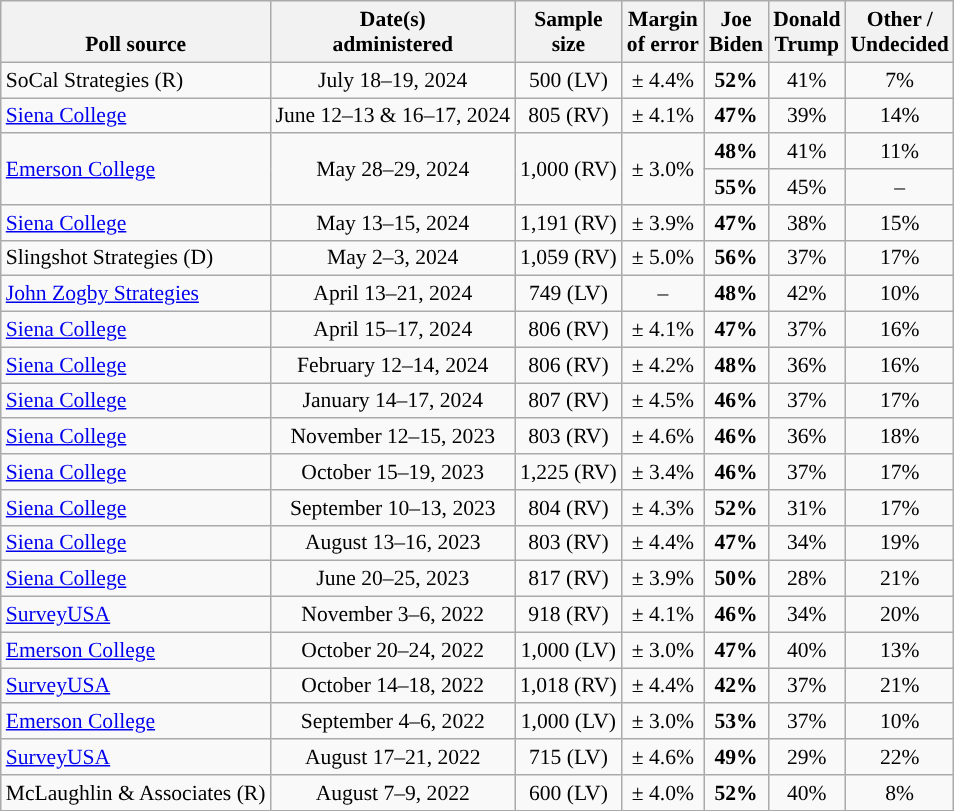<table class="wikitable sortable mw-datatable" style="font-size:90%;text-align:center;line-height:17px">
<tr valign=bottom>
<th>Poll source</th>
<th>Date(s)<br>administered</th>
<th>Sample<br>size</th>
<th>Margin<br>of error</th>
<th class="unsortable">Joe<br>Biden<br></th>
<th class="unsortable">Donald<br>Trump<br></th>
<th class="unsortable">Other /<br>Undecided</th>
</tr>
<tr>
<td style="text-align:left;">SoCal Strategies (R)</td>
<td data-sort-value="2024-07-19">July 18–19, 2024</td>
<td>500 (LV)</td>
<td>± 4.4%</td>
<td style="color:black;background-color:"><strong>52%</strong></td>
<td>41%</td>
<td>7%</td>
</tr>
<tr>
<td style="text-align:left;"><a href='#'>Siena College</a></td>
<td data-sort-value="2024-06-20">June 12–13 & 16–17, 2024</td>
<td>805 (RV)</td>
<td>± 4.1%</td>
<td style="color:black;background-color:"><strong>47%</strong></td>
<td>39%</td>
<td>14%</td>
</tr>
<tr>
<td style="text-align:left;" rowspan="2"><a href='#'>Emerson College</a></td>
<td rowspan="2">May 28–29, 2024</td>
<td rowspan="2">1,000 (RV)</td>
<td rowspan="2">± 3.0%</td>
<td style="color:black;background-color:"><strong>48%</strong></td>
<td>41%</td>
<td>11%</td>
</tr>
<tr>
<td style="color:black;background-color:"><strong>55%</strong></td>
<td>45%</td>
<td>–</td>
</tr>
<tr>
<td style="text-align:left;"><a href='#'>Siena College</a></td>
<td data-sort-value="2024-05-22">May 13–15, 2024</td>
<td>1,191 (RV)</td>
<td>± 3.9%</td>
<td style="color:black;background-color:"><strong>47%</strong></td>
<td>38%</td>
<td>15%</td>
</tr>
<tr>
<td style="text-align:left;">Slingshot Strategies (D)</td>
<td data-sort-value="2024-05-11">May 2–3, 2024</td>
<td>1,059 (RV)</td>
<td>± 5.0%</td>
<td style="color:black;background-color:"><strong>56%</strong></td>
<td>37%</td>
<td>17%</td>
</tr>
<tr>
<td style="text-align:left;"><a href='#'>John Zogby Strategies</a></td>
<td data-sort-value="2024-05-01">April 13–21, 2024</td>
<td>749 (LV)</td>
<td>–</td>
<td style="color:black;background-color:"><strong>48%</strong></td>
<td>42%</td>
<td>10%</td>
</tr>
<tr>
<td style="text-align:left;"><a href='#'>Siena College</a></td>
<td data-sort-value="2024-04-22">April 15–17, 2024</td>
<td>806 (RV)</td>
<td>± 4.1%</td>
<td style="color:black;background-color:"><strong>47%</strong></td>
<td>37%</td>
<td>16%</td>
</tr>
<tr>
<td style="text-align:left;"><a href='#'>Siena College</a></td>
<td data-sort-value="2024-02-20">February 12–14, 2024</td>
<td>806 (RV)</td>
<td>± 4.2%</td>
<td style="color:black;background-color:"><strong>48%</strong></td>
<td>36%</td>
<td>16%</td>
</tr>
<tr>
<td style="text-align:left;"><a href='#'>Siena College</a></td>
<td data-sort-value="2024-01-22">January 14–17, 2024</td>
<td>807 (RV)</td>
<td>± 4.5%</td>
<td style="color:black;background-color:"><strong>46%</strong></td>
<td>37%</td>
<td>17%</td>
</tr>
<tr>
<td style="text-align:left;"><a href='#'>Siena College</a></td>
<td data-sort-value="2023-11-20">November 12–15, 2023</td>
<td>803 (RV)</td>
<td>± 4.6%</td>
<td style="color:black;background-color:"><strong>46%</strong></td>
<td>36%</td>
<td>18%</td>
</tr>
<tr>
<td style="text-align:left;"><a href='#'>Siena College</a></td>
<td data-sort-value="2023-10-19">October 15–19, 2023</td>
<td>1,225 (RV)</td>
<td>± 3.4%</td>
<td style="color:black;background-color:"><strong>46%</strong></td>
<td>37%</td>
<td>17%</td>
</tr>
<tr>
<td style="text-align:left;"><a href='#'>Siena College</a></td>
<td data-sort-value="2023-10-19">September 10–13, 2023</td>
<td>804 (RV)</td>
<td>± 4.3%</td>
<td style="color:black;background-color:"><strong>52%</strong></td>
<td>31%</td>
<td>17%</td>
</tr>
<tr>
<td style="text-align:left;"><a href='#'>Siena College</a></td>
<td data-sort-value="2023-08-16">August 13–16, 2023</td>
<td>803 (RV)</td>
<td>± 4.4%</td>
<td style="color:black;background-color:"><strong>47%</strong></td>
<td>34%</td>
<td>19%</td>
</tr>
<tr>
<td style="text-align:left;"><a href='#'>Siena College</a></td>
<td data-sort-value="2023-06-25">June 20–25, 2023</td>
<td>817 (RV)</td>
<td>± 3.9%</td>
<td style="color:black;background-color:"><strong>50%</strong></td>
<td>28%</td>
<td>21%</td>
</tr>
<tr>
<td style="text-align:left;"><a href='#'>SurveyUSA</a></td>
<td data-sort-value="2022-11-06">November 3–6, 2022</td>
<td>918 (RV)</td>
<td>± 4.1%</td>
<td style="color:black;background-color:"><strong>46%</strong></td>
<td>34%</td>
<td>20%</td>
</tr>
<tr>
<td style="text-align:left;"><a href='#'>Emerson College</a></td>
<td data-sort-value="2022-10-24">October 20–24, 2022</td>
<td>1,000 (LV)</td>
<td>± 3.0%</td>
<td style="color:black;background-color:"><strong>47%</strong></td>
<td>40%</td>
<td>13%</td>
</tr>
<tr>
<td style="text-align:left;"><a href='#'>SurveyUSA</a></td>
<td data-sort-value="2022-10-18">October 14–18, 2022</td>
<td>1,018 (RV)</td>
<td>± 4.4%</td>
<td style="color:black;background-color:"><strong>42%</strong></td>
<td>37%</td>
<td>21%</td>
</tr>
<tr>
<td style="text-align:left;"><a href='#'>Emerson College</a></td>
<td data-sort-value="2022-09-06">September 4–6, 2022</td>
<td>1,000 (LV)</td>
<td>± 3.0%</td>
<td style="color:black;background-color:"><strong>53%</strong></td>
<td>37%</td>
<td>10%</td>
</tr>
<tr>
<td style="text-align:left;"><a href='#'>SurveyUSA</a></td>
<td data-sort-value="2022-08-21">August 17–21, 2022</td>
<td>715 (LV)</td>
<td>± 4.6%</td>
<td style="color:black;background-color:"><strong>49%</strong></td>
<td>29%</td>
<td>22%</td>
</tr>
<tr>
<td style="text-align:left;">McLaughlin & Associates (R)</td>
<td data-sort-value="2022-08-09">August 7–9, 2022</td>
<td>600 (LV)</td>
<td>± 4.0%</td>
<td style="color:black;background-color:"><strong>52%</strong></td>
<td>40%</td>
<td>8%</td>
</tr>
</table>
